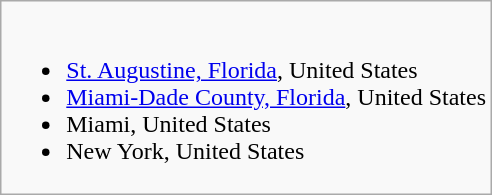<table class="wikitable">
<tr valign="top">
<td><br><ul><li> <a href='#'>St. Augustine, Florida</a>, United States</li><li> <a href='#'>Miami-Dade County, Florida</a>, United States</li><li> Miami, United States</li><li> New York, United States</li></ul></td>
</tr>
</table>
